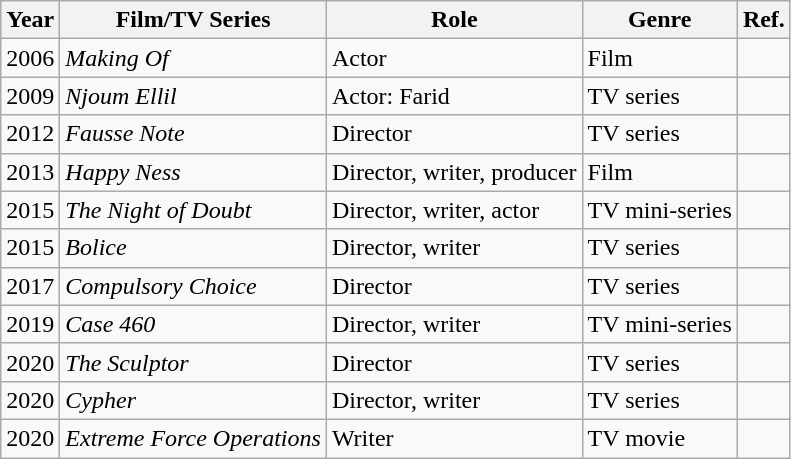<table class="wikitable">
<tr>
<th>Year</th>
<th>Film/TV Series</th>
<th>Role</th>
<th>Genre</th>
<th>Ref.</th>
</tr>
<tr>
<td>2006</td>
<td><em>Making Of</em></td>
<td>Actor</td>
<td>Film</td>
<td></td>
</tr>
<tr>
<td>2009</td>
<td><em>Njoum Ellil</em></td>
<td>Actor: Farid</td>
<td>TV series</td>
<td></td>
</tr>
<tr>
<td>2012</td>
<td><em>Fausse Note</em></td>
<td>Director</td>
<td>TV series</td>
<td></td>
</tr>
<tr>
<td>2013</td>
<td><em>Happy Ness</em></td>
<td>Director, writer, producer</td>
<td>Film</td>
<td></td>
</tr>
<tr>
<td>2015</td>
<td><em>The Night of Doubt</em></td>
<td>Director, writer, actor</td>
<td>TV mini-series</td>
<td></td>
</tr>
<tr>
<td>2015</td>
<td><em>Bolice</em></td>
<td>Director, writer</td>
<td>TV series</td>
<td></td>
</tr>
<tr>
<td>2017</td>
<td><em>Compulsory Choice</em></td>
<td>Director</td>
<td>TV series</td>
<td></td>
</tr>
<tr>
<td>2019</td>
<td><em>Case 460</em></td>
<td>Director, writer</td>
<td>TV mini-series</td>
<td></td>
</tr>
<tr>
<td>2020</td>
<td><em>The Sculptor</em></td>
<td>Director</td>
<td>TV series</td>
<td></td>
</tr>
<tr>
<td>2020</td>
<td><em>Cypher</em></td>
<td>Director, writer</td>
<td>TV series</td>
<td></td>
</tr>
<tr>
<td>2020</td>
<td><em>Extreme Force Operations</em></td>
<td>Writer</td>
<td>TV movie</td>
<td></td>
</tr>
</table>
